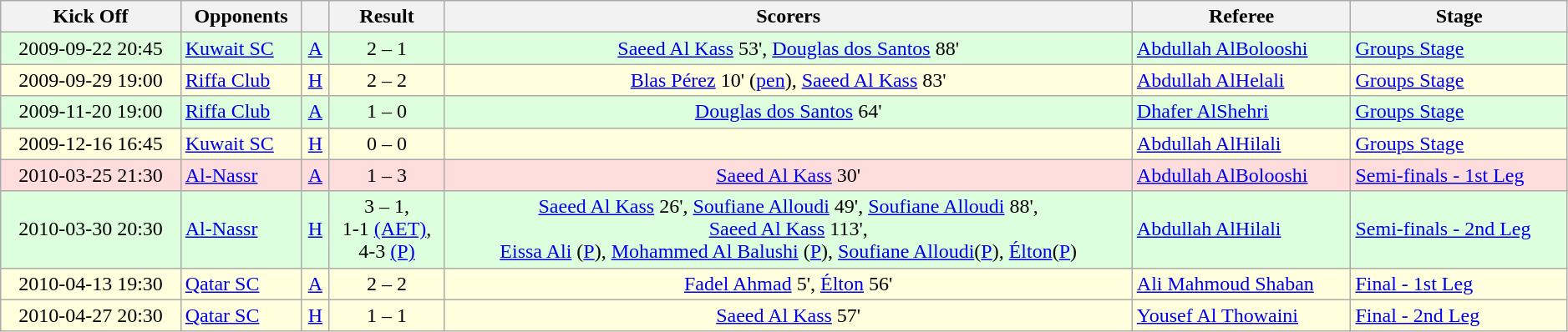<table class="wikitable" style="width:99%;">
<tr style="background:#f0f6ff;">
<th>Kick Off</th>
<th>Opponents</th>
<th></th>
<th>Result</th>
<th>Scorers</th>
<th>Referee</th>
<th>Stage</th>
</tr>
<tr bgcolor="#ddffdd">
<td align=center>2009-09-22 20:45</td>
<td> <a href='#'>Kuwait SC</a></td>
<td align=center><a href='#'>A</a></td>
<td align=center>2 – 1</td>
<td align=center><a href='#'>Saeed Al Kass</a> 53', <a href='#'>Douglas dos Santos</a> 88'</td>
<td> <a href='#'>Abdullah AlBolooshi</a></td>
<td><a href='#'>Groups Stage</a></td>
</tr>
<tr bgcolor="#ffffdd">
<td align=center>2009-09-29 19:00</td>
<td> <a href='#'>Riffa Club</a></td>
<td align=center><a href='#'>H</a></td>
<td align=center>2 – 2</td>
<td align=center><a href='#'>Blas Pérez</a> 10' (<a href='#'>pen</a>), <a href='#'>Saeed Al Kass</a> 83'</td>
<td> <a href='#'>Abdullah AlHelali</a></td>
<td><a href='#'>Groups Stage</a></td>
</tr>
<tr bgcolor="#ddffdd">
<td align=center>2009-11-20 19:00</td>
<td> <a href='#'>Riffa Club</a></td>
<td align=center><a href='#'>A</a></td>
<td align=center>1 – 0</td>
<td align=center><a href='#'>Douglas dos Santos</a> 64'</td>
<td> <a href='#'>Dhafer AlShehri</a></td>
<td><a href='#'>Groups Stage</a></td>
</tr>
<tr bgcolor="#ffffdd">
<td align=center>2009-12-16 16:45</td>
<td> <a href='#'>Kuwait SC</a></td>
<td align=center><a href='#'>H</a></td>
<td align=center>0 – 0</td>
<td align=center></td>
<td> <a href='#'>Abdullah AlHilali</a></td>
<td><a href='#'>Groups Stage</a></td>
</tr>
<tr bgcolor="#ffdddd">
<td align=center>2010-03-25 21:30</td>
<td> <a href='#'>Al-Nassr</a></td>
<td align=center><a href='#'>A</a></td>
<td align=center>1 – 3</td>
<td align=center><a href='#'>Saeed Al Kass</a> 30'</td>
<td> <a href='#'>Abdullah AlBolooshi</a></td>
<td><a href='#'>Semi-finals - 1st Leg</a></td>
</tr>
<tr bgcolor="#ddffdd">
<td align=center>2010-03-30 20:30</td>
<td> <a href='#'>Al-Nassr</a></td>
<td align=center><a href='#'>H</a></td>
<td align=center>3 – 1,<br>1-1 <a href='#'>(AET)</a>,<br>4-3 <a href='#'>(P)</a></td>
<td align=center><a href='#'>Saeed Al Kass</a> 26', <a href='#'>Soufiane Alloudi</a> 49', <a href='#'>Soufiane Alloudi</a> 88',<br><a href='#'>Saeed Al Kass</a> 113',<br><a href='#'>Eissa Ali</a> (<a href='#'>P</a>), <a href='#'>Mohammed Al Balushi</a> (<a href='#'>P</a>), <a href='#'>Soufiane Alloudi</a>(<a href='#'>P</a>), <a href='#'>Élton</a>(<a href='#'>P</a>)</td>
<td> <a href='#'>Abdullah AlHilali</a></td>
<td><a href='#'>Semi-finals - 2nd Leg</a></td>
</tr>
<tr bgcolor="#ffffdd">
<td align=center>2010-04-13 19:30</td>
<td> <a href='#'>Qatar SC</a></td>
<td align=center><a href='#'>A</a></td>
<td align=center>2 – 2</td>
<td align=center><a href='#'>Fadel Ahmad</a> 5', <a href='#'>Élton</a> 56'</td>
<td> <a href='#'>Ali Mahmoud Shaban</a></td>
<td><a href='#'>Final - 1st Leg</a></td>
</tr>
<tr bgcolor="#ffffdd">
<td align=center>2010-04-27 20:30</td>
<td> <a href='#'>Qatar SC</a></td>
<td align=center><a href='#'>H</a></td>
<td align=center>1 – 1</td>
<td align=center><a href='#'>Saeed Al Kass</a> 57'</td>
<td> <a href='#'>Yousef Al Thowaini</a></td>
<td><a href='#'>Final - 2nd Leg</a></td>
</tr>
</table>
